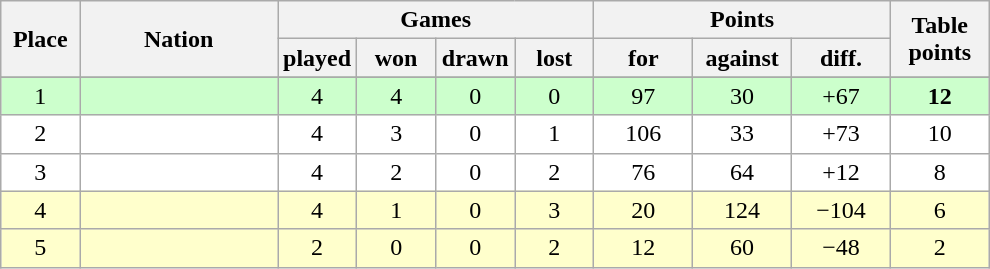<table class="wikitable">
<tr>
<th rowspan=2 width="8%">Place</th>
<th rowspan=2 width="20%">Nation</th>
<th colspan=4 width="32%">Games</th>
<th colspan=3 width="30%">Points</th>
<th rowspan=2 width="10%">Table<br>points</th>
</tr>
<tr>
<th width="8%">played</th>
<th width="8%">won</th>
<th width="8%">drawn</th>
<th width="8%">lost</th>
<th width="10%">for</th>
<th width="10%">against</th>
<th width="10%">diff.</th>
</tr>
<tr>
</tr>
<tr bgcolor=#ccffcc align=center>
<td>1</td>
<td align=left></td>
<td>4</td>
<td>4</td>
<td>0</td>
<td>0</td>
<td>97</td>
<td>30</td>
<td>+67</td>
<td><strong>12</strong></td>
</tr>
<tr bgcolor=#ffffff align=center>
<td>2</td>
<td align=left></td>
<td>4</td>
<td>3</td>
<td>0</td>
<td>1</td>
<td>106</td>
<td>33</td>
<td>+73</td>
<td>10</td>
</tr>
<tr bgcolor=#ffffff align=center>
<td>3</td>
<td align=left></td>
<td>4</td>
<td>2</td>
<td>0</td>
<td>2</td>
<td>76</td>
<td>64</td>
<td>+12</td>
<td>8</td>
</tr>
<tr bgcolor=#ffffcc align=center>
<td>4</td>
<td align=left></td>
<td>4</td>
<td>1</td>
<td>0</td>
<td>3</td>
<td>20</td>
<td>124</td>
<td>−104</td>
<td>6</td>
</tr>
<tr bgcolor=#ffffcc align=center>
<td>5</td>
<td align=left></td>
<td>2</td>
<td>0</td>
<td>0</td>
<td>2</td>
<td>12</td>
<td>60</td>
<td>−48</td>
<td>2</td>
</tr>
</table>
